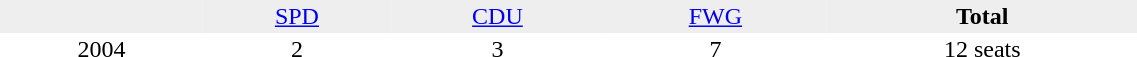<table border="0" cellpadding="2" cellspacing="0" width="60%">
<tr bgcolor="#eeeeee" align="center">
<td></td>
<td><a href='#'>SPD</a></td>
<td><a href='#'>CDU</a></td>
<td><a href='#'>FWG</a></td>
<td><strong>Total</strong></td>
</tr>
<tr align="center">
<td>2004</td>
<td>2</td>
<td>3</td>
<td>7</td>
<td>12 seats</td>
</tr>
</table>
